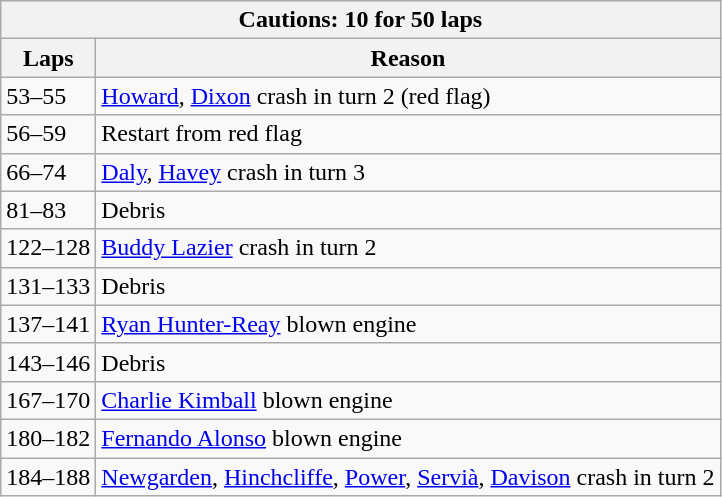<table class="wikitable">
<tr>
<th colspan=2>Cautions: 10 for 50 laps</th>
</tr>
<tr>
<th>Laps</th>
<th>Reason</th>
</tr>
<tr>
<td>53–55</td>
<td><a href='#'>Howard</a>, <a href='#'>Dixon</a> crash in turn 2 (red flag)</td>
</tr>
<tr>
<td>56–59</td>
<td>Restart from red flag</td>
</tr>
<tr>
<td>66–74</td>
<td><a href='#'>Daly</a>, <a href='#'>Havey</a> crash in turn 3</td>
</tr>
<tr>
<td>81–83</td>
<td>Debris</td>
</tr>
<tr>
<td>122–128</td>
<td><a href='#'>Buddy Lazier</a> crash in turn 2</td>
</tr>
<tr>
<td>131–133</td>
<td>Debris</td>
</tr>
<tr>
<td>137–141</td>
<td><a href='#'>Ryan Hunter-Reay</a> blown engine</td>
</tr>
<tr>
<td>143–146</td>
<td>Debris</td>
</tr>
<tr>
<td>167–170</td>
<td><a href='#'>Charlie Kimball</a> blown engine</td>
</tr>
<tr>
<td>180–182</td>
<td><a href='#'>Fernando Alonso</a> blown engine</td>
</tr>
<tr>
<td>184–188</td>
<td><a href='#'>Newgarden</a>, <a href='#'>Hinchcliffe</a>, <a href='#'>Power</a>, <a href='#'>Servià</a>, <a href='#'>Davison</a> crash in turn 2</td>
</tr>
</table>
